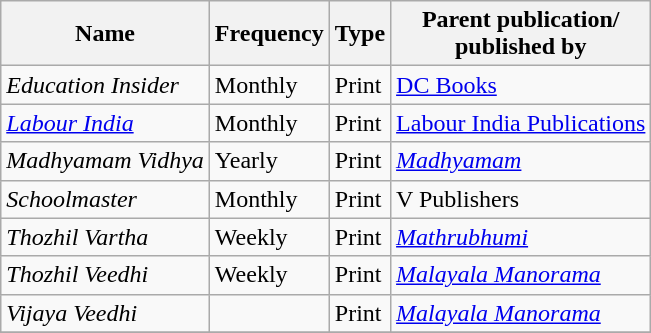<table class="wikitable">
<tr>
<th>Name</th>
<th>Frequency</th>
<th>Type</th>
<th>Parent publication/<br>published by</th>
</tr>
<tr>
<td><em>Education Insider</em></td>
<td>Monthly</td>
<td>Print</td>
<td><a href='#'>DC Books</a></td>
</tr>
<tr>
<td><em><a href='#'>Labour India</a></em></td>
<td>Monthly</td>
<td>Print</td>
<td><a href='#'>Labour India Publications</a></td>
</tr>
<tr>
<td><em>Madhyamam Vidhya</em></td>
<td>Yearly</td>
<td>Print</td>
<td><em><a href='#'>Madhyamam</a></em></td>
</tr>
<tr>
<td><em>Schoolmaster</em></td>
<td>Monthly</td>
<td>Print</td>
<td>V Publishers</td>
</tr>
<tr>
<td><em>Thozhil Vartha</em></td>
<td>Weekly</td>
<td>Print</td>
<td><em><a href='#'>Mathrubhumi</a></em></td>
</tr>
<tr>
<td><em>Thozhil Veedhi</em></td>
<td>Weekly</td>
<td>Print</td>
<td><em><a href='#'>Malayala Manorama</a></em></td>
</tr>
<tr>
<td><em>Vijaya Veedhi</em></td>
<td></td>
<td>Print</td>
<td><em><a href='#'>Malayala Manorama</a></em></td>
</tr>
<tr>
</tr>
</table>
